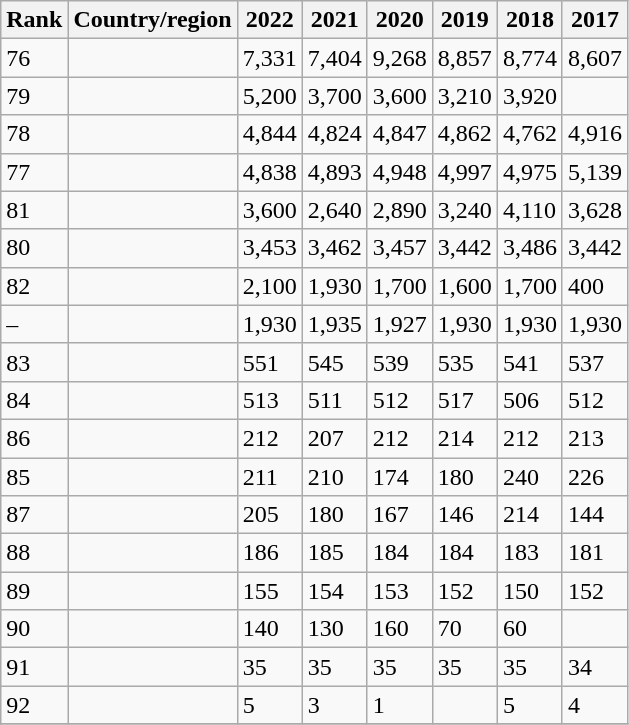<table class="wikitable sortable">
<tr>
<th>Rank</th>
<th>Country/region</th>
<th data-sort-type="number">2022</th>
<th data-sort-type="number">2021</th>
<th data-sort-type="number">2020</th>
<th data-sort-type="number">2019</th>
<th data-sort-type="number">2018</th>
<th data-sort-type="number">2017</th>
</tr>
<tr>
<td>76</td>
<td></td>
<td align="left">7,331</td>
<td align="left">7,404</td>
<td align="left">9,268</td>
<td align="left">8,857</td>
<td align="left">8,774</td>
<td align="left">8,607</td>
</tr>
<tr>
<td>79</td>
<td></td>
<td align="left">5,200</td>
<td align="left">3,700</td>
<td align="left">3,600</td>
<td align="left">3,210</td>
<td align="left">3,920</td>
<td align="left"></td>
</tr>
<tr>
<td>78</td>
<td></td>
<td align="left">4,844</td>
<td align="left">4,824</td>
<td align="left">4,847</td>
<td align="left">4,862</td>
<td align="left">4,762</td>
<td align="left">4,916</td>
</tr>
<tr>
<td>77</td>
<td></td>
<td align="left">4,838</td>
<td align="left">4,893</td>
<td align="left">4,948</td>
<td align="left">4,997</td>
<td align="left">4,975</td>
<td align="left">5,139</td>
</tr>
<tr>
<td>81</td>
<td></td>
<td align="left">3,600</td>
<td align="left">2,640</td>
<td align="left">2,890</td>
<td align="left">3,240</td>
<td align="left">4,110</td>
<td align="left">3,628</td>
</tr>
<tr>
<td>80</td>
<td></td>
<td align="left">3,453</td>
<td align="left">3,462</td>
<td align="left">3,457</td>
<td align="left">3,442</td>
<td align="left">3,486</td>
<td align="left">3,442</td>
</tr>
<tr>
<td>82</td>
<td></td>
<td align="left">2,100</td>
<td align="left">1,930</td>
<td align="left">1,700</td>
<td align="left">1,600</td>
<td align="left">1,700</td>
<td align="left">400</td>
</tr>
<tr>
<td>–</td>
<td></td>
<td align="left">1,930</td>
<td align="left">1,935</td>
<td align="left">1,927</td>
<td align="left">1,930</td>
<td align="left">1,930</td>
<td align="left">1,930</td>
</tr>
<tr>
<td>83</td>
<td></td>
<td align="left">551</td>
<td align="left">545</td>
<td align="left">539</td>
<td align="left">535</td>
<td align="left">541</td>
<td align="left">537</td>
</tr>
<tr>
<td>84</td>
<td></td>
<td align="left">513</td>
<td align="left">511</td>
<td align="left">512</td>
<td align="left">517</td>
<td align="left">506</td>
<td align="left">512</td>
</tr>
<tr>
<td>86</td>
<td></td>
<td align="left">212</td>
<td align="left">207</td>
<td align="left">212</td>
<td align="left">214</td>
<td align="left">212</td>
<td align="left">213</td>
</tr>
<tr>
<td>85</td>
<td></td>
<td align="left">211</td>
<td align="left">210</td>
<td align="left">174</td>
<td align="left">180</td>
<td align="left">240</td>
<td align="left">226</td>
</tr>
<tr>
<td>87</td>
<td></td>
<td align="left">205</td>
<td align="left">180</td>
<td align="left">167</td>
<td align="left">146</td>
<td align="left">214</td>
<td align="left">144</td>
</tr>
<tr>
<td>88</td>
<td></td>
<td align="left">186</td>
<td align="left">185</td>
<td align="left">184</td>
<td align="left">184</td>
<td align="left">183</td>
<td align="left">181</td>
</tr>
<tr>
<td>89</td>
<td></td>
<td align="left">155</td>
<td align="left">154</td>
<td align="left">153</td>
<td align="left">152</td>
<td align="left">150</td>
<td align="left">152</td>
</tr>
<tr>
<td>90</td>
<td></td>
<td align="left">140</td>
<td align="left">130</td>
<td align="left">160</td>
<td align="left">70</td>
<td align="left">60</td>
<td align="left"></td>
</tr>
<tr>
<td>91</td>
<td></td>
<td align="left">35</td>
<td align="left">35</td>
<td align="left">35</td>
<td align="left">35</td>
<td align="left">35</td>
<td align="left">34</td>
</tr>
<tr>
<td>92</td>
<td></td>
<td align="left">5</td>
<td align="left">3</td>
<td align="left">1</td>
<td align="left"></td>
<td align="left">5</td>
<td align="left">4</td>
</tr>
<tr>
</tr>
</table>
